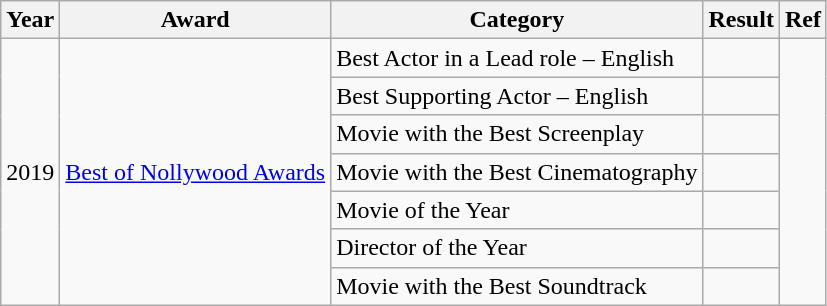<table class="wikitable">
<tr>
<th>Year</th>
<th>Award</th>
<th>Category</th>
<th>Result</th>
<th>Ref</th>
</tr>
<tr>
<td rowspan="7">2019</td>
<td rowspan="7"><a href='#'>Best of Nollywood Awards</a></td>
<td>Best Actor in a Lead role – English</td>
<td></td>
<td rowspan="7"></td>
</tr>
<tr>
<td>Best Supporting Actor – English</td>
<td></td>
</tr>
<tr>
<td>Movie with the Best Screenplay</td>
<td></td>
</tr>
<tr>
<td>Movie with the Best Cinematography</td>
<td></td>
</tr>
<tr>
<td>Movie of the Year</td>
<td></td>
</tr>
<tr>
<td>Director of the Year</td>
<td></td>
</tr>
<tr>
<td>Movie with the Best Soundtrack</td>
<td></td>
</tr>
</table>
